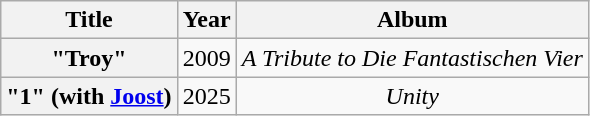<table class="wikitable plainrowheaders" style="text-align:center;">
<tr>
<th scope="col">Title</th>
<th scope="col">Year</th>
<th scope="col">Album</th>
</tr>
<tr>
<th scope="row">"Troy"</th>
<td>2009</td>
<td><em>A Tribute to Die Fantastischen Vier</em></td>
</tr>
<tr>
<th scope="row">"1" (with <a href='#'>Joost</a>)</th>
<td>2025</td>
<td><em>Unity</em></td>
</tr>
</table>
